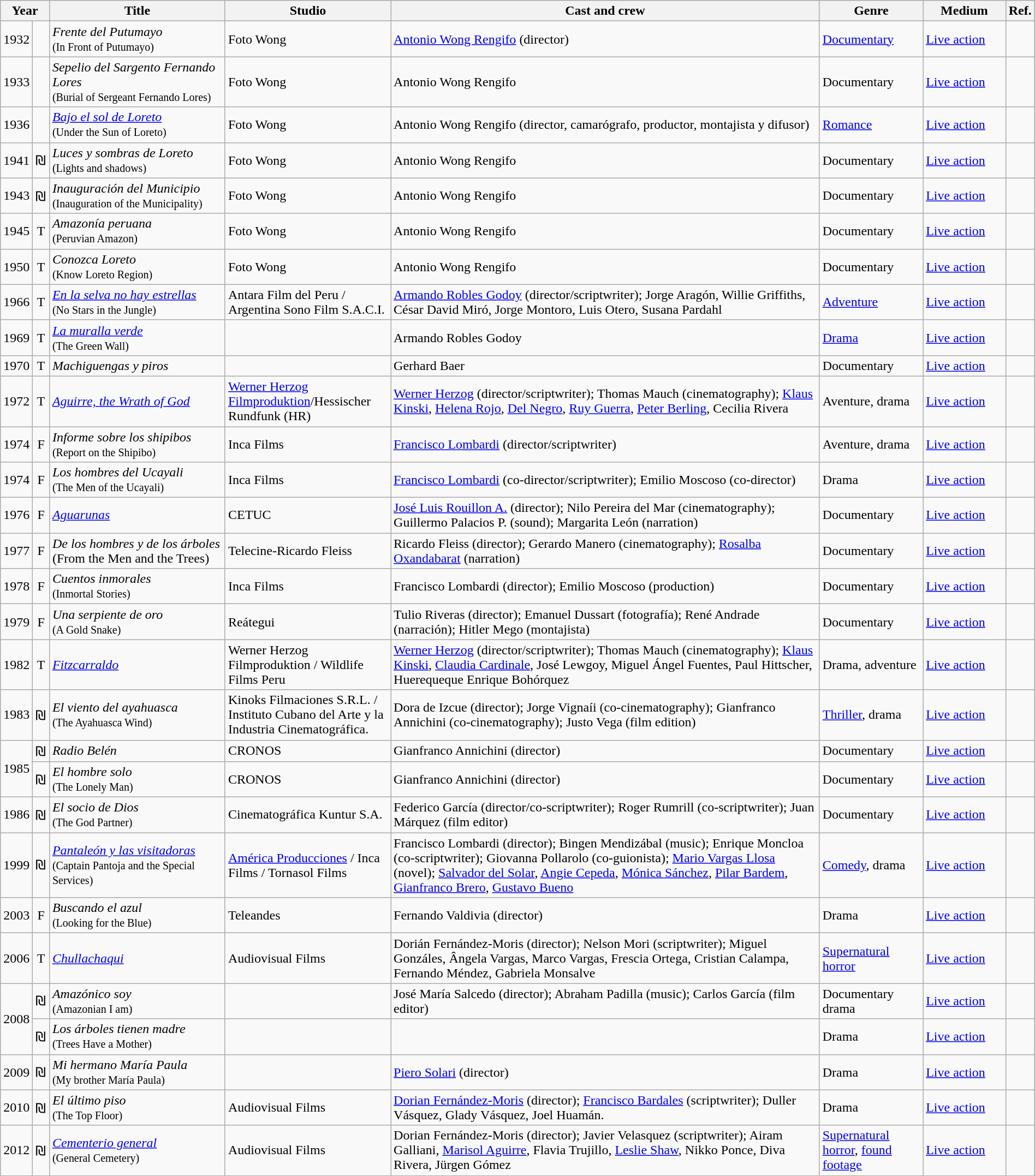<table class="wikitable" width="100%">
<tr>
<th colspan="2">Year</th>
<th style="width:17%;">Title</th>
<th style="width:16%;">Studio</th>
<th>Cast and crew</th>
<th style="width:10%">Genre</th>
<th style="width:8%">Medium</th>
<th>Ref.</th>
</tr>
<tr>
<td style="text-align:center">1932</td>
<td style="text-align:center"></td>
<td><em>Frente del Putumayo</em><br><small>(In Front of Putumayo)</small></td>
<td>Foto Wong</td>
<td><a href='#'>Antonio Wong Rengifo</a> (director)</td>
<td><a href='#'>Documentary</a></td>
<td><a href='#'>Live action</a></td>
<td></td>
</tr>
<tr>
<td style="text-align:center">1933</td>
<td style="text-align:center"></td>
<td><em>Sepelio del Sargento Fernando Lores</em><br><small>(Burial of Sergeant Fernando Lores)</small></td>
<td>Foto Wong</td>
<td>Antonio Wong Rengifo</td>
<td>Documentary</td>
<td><a href='#'>Live action</a></td>
<td></td>
</tr>
<tr>
<td style="text-align:center">1936</td>
<td style="text-align:center"></td>
<td><em><a href='#'>Bajo el sol de Loreto</a></em><br><small>(Under the Sun of Loreto)</small></td>
<td>Foto Wong</td>
<td>Antonio Wong Rengifo (director, camarógrafo, productor, montajista y difusor)</td>
<td><a href='#'>Romance</a></td>
<td><a href='#'>Live action</a></td>
<td></td>
</tr>
<tr>
<td style="text-align:center">1941</td>
<td style="text-align:center">₪</td>
<td><em>Luces y sombras de Loreto</em><br><small>(Lights and shadows)</small></td>
<td>Foto Wong</td>
<td>Antonio Wong Rengifo</td>
<td>Documentary</td>
<td><a href='#'>Live action</a></td>
<td></td>
</tr>
<tr>
<td style="text-align:center">1943</td>
<td style="text-align:center">₪</td>
<td><em>Inauguración del Municipio</em><br><small>(Inauguration of the Municipality)</small></td>
<td>Foto Wong</td>
<td>Antonio Wong Rengifo</td>
<td>Documentary</td>
<td><a href='#'>Live action</a></td>
<td></td>
</tr>
<tr>
<td style="text-align:center">1945</td>
<td style="text-align:center">T</td>
<td><em>Amazonía peruana</em><br><small>(Peruvian Amazon)</small></td>
<td>Foto Wong</td>
<td>Antonio Wong Rengifo</td>
<td>Documentary</td>
<td><a href='#'>Live action</a></td>
<td></td>
</tr>
<tr>
<td style="text-align:center">1950</td>
<td style="text-align:center">T</td>
<td><em>Conozca Loreto</em><br><small>(Know Loreto Region)</small></td>
<td>Foto Wong</td>
<td>Antonio Wong Rengifo</td>
<td>Documentary</td>
<td><a href='#'>Live action</a></td>
<td></td>
</tr>
<tr>
<td style="text-align:center">1966</td>
<td style="text-align:center">T</td>
<td><em><a href='#'>En la selva no hay estrellas</a></em><br><small>(No Stars in the Jungle)</small></td>
<td>Antara Film del Peru / Argentina Sono Film S.A.C.I.</td>
<td><a href='#'>Armando Robles Godoy</a> (director/scriptwriter); Jorge Aragón, Willie Griffiths, César David Miró, Jorge Montoro, Luis Otero, Susana Pardahl</td>
<td><a href='#'>Adventure</a></td>
<td><a href='#'>Live action</a></td>
<td></td>
</tr>
<tr>
<td style="text-align:center">1969</td>
<td style="text-align:center">T</td>
<td><em><a href='#'>La muralla verde</a></em><br><small>(The Green Wall)</small></td>
<td></td>
<td>Armando Robles Godoy</td>
<td><a href='#'>Drama</a></td>
<td><a href='#'>Live action</a></td>
<td></td>
</tr>
<tr>
<td style="text-align:center">1970</td>
<td style="text-align:center">T</td>
<td><em>Machiguengas y piros</em></td>
<td></td>
<td>Gerhard Baer</td>
<td>Documentary</td>
<td><a href='#'>Live action</a></td>
<td></td>
</tr>
<tr>
<td style="text-align:center">1972</td>
<td style="text-align:center">T</td>
<td><em><a href='#'>Aguirre, the Wrath of God</a></em></td>
<td><a href='#'>Werner Herzog Filmproduktion</a>/Hessischer Rundfunk (HR)</td>
<td><a href='#'>Werner Herzog</a> (director/scriptwriter); Thomas Mauch (cinematography); <a href='#'>Klaus Kinski</a>, <a href='#'>Helena Rojo</a>, <a href='#'>Del Negro</a>, <a href='#'>Ruy Guerra</a>, <a href='#'>Peter Berling</a>, Cecilia Rivera</td>
<td>Aventure, drama</td>
<td><a href='#'>Live action</a></td>
<td></td>
</tr>
<tr>
<td style="text-align:center">1974</td>
<td style="text-align:center">F</td>
<td><em>Informe sobre los shipibos</em><br><small>(Report on the Shipibo)</small></td>
<td>Inca Films</td>
<td><a href='#'>Francisco Lombardi</a> (director/scriptwriter)</td>
<td>Aventure, drama</td>
<td><a href='#'>Live action</a></td>
<td></td>
</tr>
<tr>
<td style="text-align:center">1974</td>
<td style="text-align:center">F</td>
<td><em>Los hombres del Ucayali</em><br><small>(The Men of the Ucayali)</small></td>
<td>Inca Films</td>
<td><a href='#'>Francisco Lombardi</a> (co-director/scriptwriter); Emilio Moscoso (co-director)</td>
<td>Drama</td>
<td><a href='#'>Live action</a></td>
<td></td>
</tr>
<tr>
<td style="text-align:center">1976</td>
<td style="text-align:center">F</td>
<td><em><a href='#'>Aguarunas</a></em></td>
<td>CETUC</td>
<td><a href='#'>José Luis Rouillon A.</a> (director); Nilo Pereira del Mar (cinematography); Guillermo Palacios P. (sound); Margarita León (narration)</td>
<td>Documentary</td>
<td><a href='#'>Live action</a></td>
<td></td>
</tr>
<tr>
<td style="text-align:center">1977</td>
<td style="text-align:center">F</td>
<td><em>De los hombres y de los árboles</em><br>(From the Men and the Trees)</td>
<td>Telecine-Ricardo Fleiss</td>
<td>Ricardo Fleiss (director); Gerardo Manero (cinematography); <a href='#'>Rosalba Oxandabarat</a> (narration)</td>
<td>Documentary</td>
<td><a href='#'>Live action</a></td>
<td></td>
</tr>
<tr>
<td style="text-align:center">1978</td>
<td style="text-align:center">F</td>
<td><em>Cuentos inmorales</em><br><small>(Inmortal Stories)</small></td>
<td>Inca Films</td>
<td>Francisco Lombardi (director); Emilio Moscoso (production)</td>
<td>Documentary</td>
<td><a href='#'>Live action</a></td>
<td></td>
</tr>
<tr>
<td style="text-align:center">1979</td>
<td style="text-align:center">F</td>
<td><em>Una serpiente de oro</em><br><small>(A Gold Snake)</small></td>
<td>Reátegui</td>
<td>Tulio Riveras (director); Emanuel Dussart (fotografía); René Andrade (narración); Hitler Mego (montajista)</td>
<td>Documentary</td>
<td><a href='#'>Live action</a></td>
<td></td>
</tr>
<tr>
<td style="text-align:center">1982</td>
<td style="text-align:center">T</td>
<td><em><a href='#'>Fitzcarraldo</a></em></td>
<td>Werner Herzog Filmproduktion / Wildlife Films Peru</td>
<td><a href='#'>Werner Herzog</a> (director/scriptwriter); Thomas Mauch (cinematography); <a href='#'>Klaus Kinski</a>, <a href='#'>Claudia Cardinale</a>, José Lewgoy, Miguel Ángel Fuentes, Paul Hittscher, Huerequeque Enrique Bohórquez</td>
<td>Drama, adventure</td>
<td><a href='#'>Live action</a></td>
<td></td>
</tr>
<tr>
<td style="text-align:center">1983</td>
<td style="text-align:center">₪</td>
<td><em>El viento del ayahuasca</em><br><small>(The Ayahuasca Wind)</small></td>
<td>Kinoks Filmaciones S.R.L. / Instituto Cubano del Arte y la Industria Cinematográfica.</td>
<td>Dora de Izcue (director); Jorge Vignaíi (co-cinematography); Gianfranco Annichini (co-cinematography); Justo Vega (film edition)</td>
<td><a href='#'>Thriller</a>, drama</td>
<td><a href='#'>Live action</a></td>
<td></td>
</tr>
<tr>
<td rowspan="2" style="text-align:center">1985</td>
<td style="text-align:center">₪</td>
<td><em>Radio Belén</em></td>
<td>CRONOS</td>
<td>Gianfranco Annichini (director)</td>
<td>Documentary</td>
<td><a href='#'>Live action</a></td>
<td></td>
</tr>
<tr>
<td style="text-align:center">₪</td>
<td><em>El hombre solo</em><br><small>(The Lonely Man)</small></td>
<td>CRONOS</td>
<td>Gianfranco Annichini (director)</td>
<td>Documentary</td>
<td><a href='#'>Live action</a></td>
<td></td>
</tr>
<tr>
<td style="text-align:center">1986</td>
<td style="text-align:center">₪</td>
<td><em>El socio de Dios</em><br><small>(The God Partner)</small></td>
<td>Cinematográfica Kuntur S.A.</td>
<td>Federico García (director/co-scriptwriter); Roger Rumrill (co-scriptwriter); Juan Márquez (film editor)</td>
<td>Documentary</td>
<td><a href='#'>Live action</a></td>
<td></td>
</tr>
<tr>
<td style="text-align:center">1999</td>
<td style="text-align:center">₪</td>
<td><em><a href='#'>Pantaleón y las visitadoras</a></em><br><small>(Captain Pantoja and the Special Services)</small></td>
<td><a href='#'>América Producciones</a> / Inca Films / Tornasol Films</td>
<td>Francisco Lombardi (director); Bingen Mendizábal (music); Enrique Moncloa (co-scriptwriter); Giovanna Pollarolo (co-guionista); <a href='#'>Mario Vargas Llosa</a> (novel); <a href='#'>Salvador del Solar</a>, <a href='#'>Angie Cepeda</a>, <a href='#'>Mónica Sánchez</a>, <a href='#'>Pilar Bardem</a>, <a href='#'>Gianfranco Brero</a>, <a href='#'>Gustavo Bueno</a></td>
<td><a href='#'>Comedy</a>, drama</td>
<td><a href='#'>Live action</a></td>
<td></td>
</tr>
<tr>
<td style="text-align:center">2003</td>
<td style="text-align:center">F</td>
<td><em>Buscando el azul</em><br><small>(Looking for the Blue)</small></td>
<td>Teleandes</td>
<td>Fernando Valdivia (director)</td>
<td>Drama</td>
<td><a href='#'>Live action</a></td>
<td></td>
</tr>
<tr>
<td style="text-align:center">2006</td>
<td style="text-align:center">T</td>
<td><em><a href='#'>Chullachaqui</a></em></td>
<td>Audiovisual Films</td>
<td>Dorián Fernández-Moris (director); Nelson Mori (scriptwriter); Miguel Gonzáles, Ângela Vargas, Marco Vargas, Frescia Ortega, Cristian Calampa, Fernando Méndez, Gabriela Monsalve</td>
<td><a href='#'>Supernatural</a> <a href='#'>horror</a></td>
<td><a href='#'>Live action</a></td>
<td></td>
</tr>
<tr>
<td rowspan="2" style="text-align:center">2008</td>
<td style="text-align:center">₪</td>
<td><em>Amazónico soy</em><br><small>(Amazonian I am)</small></td>
<td></td>
<td>José María Salcedo (director); Abraham Padilla (music); Carlos García (film editor)</td>
<td>Documentary drama</td>
<td><a href='#'>Live action</a></td>
<td></td>
</tr>
<tr>
<td style="text-align:center">₪</td>
<td><em>Los árboles tienen madre</em><br><small>(Trees Have a Mother)</small></td>
<td></td>
<td></td>
<td>Drama</td>
<td><a href='#'>Live action</a></td>
<td></td>
</tr>
<tr>
<td style="text-align:center">2009</td>
<td style="text-align:center">₪</td>
<td><em>Mi hermano María Paula</em><br><small>(My brother María Paula)</small></td>
<td></td>
<td><a href='#'>Piero Solari</a> (director)</td>
<td>Drama</td>
<td><a href='#'>Live action</a></td>
<td></td>
</tr>
<tr>
<td style="text-align:center">2010</td>
<td style="text-align:center">₪</td>
<td><em>El último piso</em><br><small>(The Top Floor)</small></td>
<td>Audiovisual Films</td>
<td><a href='#'>Dorian Fernández-Moris</a> (director); <a href='#'>Francisco Bardales</a> (scriptwriter); Duller Vásquez, Glady Vásquez, Joel Huamán.</td>
<td>Drama</td>
<td><a href='#'>Live action</a></td>
<td></td>
</tr>
<tr>
<td style="text-align:center">2012</td>
<td style="text-align:center">₪</td>
<td><em><a href='#'>Cementerio general</a></em><br><small>(General Cemetery)</small></td>
<td>Audiovisual Films</td>
<td>Dorian Fernández-Moris (director); Javier Velasquez (scriptwriter); Airam Galliani, <a href='#'>Marisol Aguirre</a>, Flavia Trujillo, <a href='#'>Leslie Shaw</a>, Nikko Ponce, Diva Rivera, Jürgen Gómez</td>
<td><a href='#'>Supernatural</a> <a href='#'>horror</a>, <a href='#'>found footage</a></td>
<td><a href='#'>Live action</a></td>
<td></td>
</tr>
<tr>
</tr>
</table>
